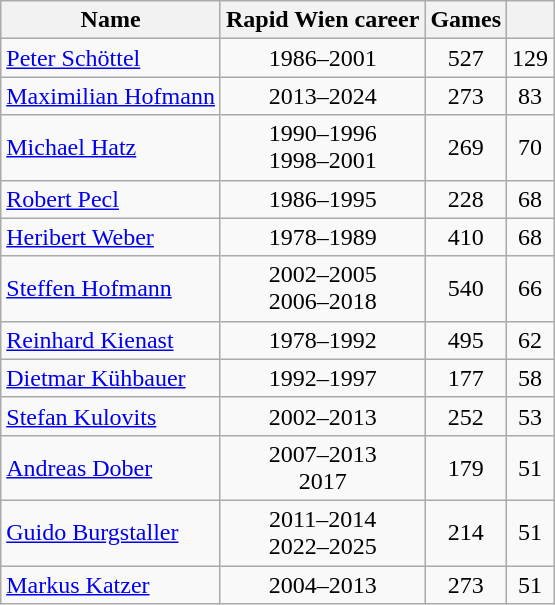<table class="wikitable" style="text-align:center">
<tr>
<th>Name</th>
<th>Rapid Wien career</th>
<th>Games</th>
<th></th>
</tr>
<tr>
<td align="left"> <a href='#'>Peter Schöttel</a></td>
<td>1986–2001</td>
<td>527</td>
<td>129</td>
</tr>
<tr>
<td align="left"> <a href='#'>Maximilian Hofmann</a></td>
<td>2013–2024</td>
<td>273</td>
<td>83</td>
</tr>
<tr>
<td align="left"> <a href='#'>Michael Hatz</a></td>
<td>1990–1996<br>1998–2001</td>
<td>269</td>
<td>70</td>
</tr>
<tr>
<td align="left"> <a href='#'>Robert Pecl</a></td>
<td>1986–1995</td>
<td>228</td>
<td>68</td>
</tr>
<tr>
<td align="left"> <a href='#'>Heribert Weber</a></td>
<td>1978–1989</td>
<td>410</td>
<td>68</td>
</tr>
<tr>
<td align="left"> <a href='#'>Steffen Hofmann</a></td>
<td>2002–2005<br>2006–2018</td>
<td>540</td>
<td>66</td>
</tr>
<tr>
<td align="left"> <a href='#'>Reinhard Kienast</a></td>
<td>1978–1992</td>
<td>495</td>
<td>62</td>
</tr>
<tr>
<td align="left"> <a href='#'>Dietmar Kühbauer</a></td>
<td>1992–1997</td>
<td>177</td>
<td>58</td>
</tr>
<tr>
<td align="left"> <a href='#'>Stefan Kulovits</a></td>
<td>2002–2013</td>
<td>252</td>
<td>53</td>
</tr>
<tr>
<td align="left"> <a href='#'>Andreas Dober</a></td>
<td>2007–2013<br>2017</td>
<td>179</td>
<td>51</td>
</tr>
<tr>
<td align="left"> <a href='#'>Guido Burgstaller</a></td>
<td>2011–2014<br>2022–2025</td>
<td>214</td>
<td>51</td>
</tr>
<tr>
<td align="left"> <a href='#'>Markus Katzer</a></td>
<td>2004–2013</td>
<td>273</td>
<td>51</td>
</tr>
</table>
